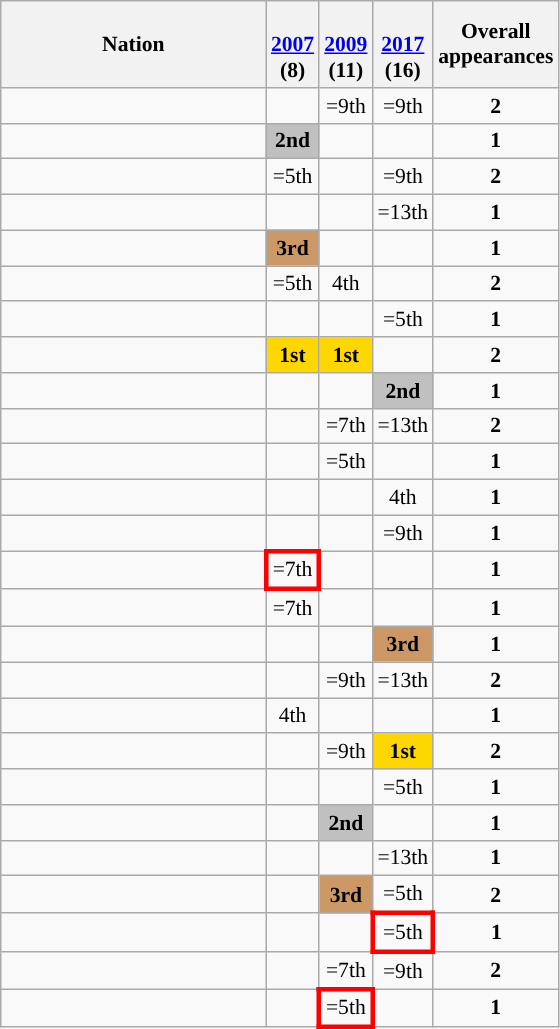<table class="wikitable" style="text-align:center; font-size:90%">
<tr>
<th width=170>Nation</th>
<th><br><a href='#'>2007</a><br>(8)</th>
<th><br><a href='#'>2009</a><br>(11)</th>
<th><br><a href='#'>2017</a><br>(16)</th>
<th>Overall<br>appearances</th>
</tr>
<tr>
<td align=left></td>
<td></td>
<td>=9th</td>
<td>=9th</td>
<td><strong>2</strong></td>
</tr>
<tr>
<td align=left></td>
<td bgcolor="silver"><strong>2nd</strong></td>
<td></td>
<td></td>
<td><strong>1</strong></td>
</tr>
<tr>
<td align=left></td>
<td>=5th</td>
<td></td>
<td>=9th</td>
<td><strong>2</strong></td>
</tr>
<tr>
<td align=left></td>
<td></td>
<td></td>
<td>=13th</td>
<td><strong>1</strong></td>
</tr>
<tr>
<td align=left></td>
<td bgcolor="#CC9966"><strong>3rd</strong></td>
<td></td>
<td></td>
<td><strong>1</strong></td>
</tr>
<tr>
<td align=left></td>
<td>=5th</td>
<td>4th</td>
<td></td>
<td><strong>2</strong></td>
</tr>
<tr>
<td align=left></td>
<td></td>
<td></td>
<td>=5th</td>
<td><strong>1</strong></td>
</tr>
<tr>
<td align=left></td>
<td bgcolor="gold"><strong>1st</strong></td>
<td bgcolor="gold"><strong>1st</strong></td>
<td></td>
<td><strong>2</strong></td>
</tr>
<tr>
<td align=left></td>
<td></td>
<td></td>
<td bgcolor="silver"><strong>2nd</strong></td>
<td><strong>1</strong></td>
</tr>
<tr>
<td align=left></td>
<td></td>
<td>=7th</td>
<td>=13th</td>
<td><strong>2</strong></td>
</tr>
<tr>
<td align=left></td>
<td></td>
<td>=5th</td>
<td></td>
<td><strong>1</strong></td>
</tr>
<tr>
<td align=left></td>
<td></td>
<td></td>
<td>4th</td>
<td><strong>1</strong></td>
</tr>
<tr>
<td align=left></td>
<td></td>
<td></td>
<td>=9th</td>
<td><strong>1</strong></td>
</tr>
<tr>
<td align=left></td>
<td style="border: 3px solid red">=7th</td>
<td></td>
<td></td>
<td><strong>1</strong></td>
</tr>
<tr>
<td align=left></td>
<td>=7th</td>
<td></td>
<td></td>
<td><strong>1</strong></td>
</tr>
<tr>
<td align=left></td>
<td></td>
<td></td>
<td bgcolor="#CC9966"><strong>3rd</strong></td>
<td><strong>1</strong></td>
</tr>
<tr>
<td align=left></td>
<td></td>
<td>=9th</td>
<td>=13th</td>
<td><strong>2</strong></td>
</tr>
<tr>
<td align=left></td>
<td>4th</td>
<td></td>
<td></td>
<td><strong>1</strong></td>
</tr>
<tr>
<td align=left></td>
<td></td>
<td>=9th</td>
<td bgcolor="gold"><strong>1st</strong></td>
<td><strong>2</strong></td>
</tr>
<tr>
<td align=left></td>
<td></td>
<td></td>
<td>=5th</td>
<td><strong>1</strong></td>
</tr>
<tr>
<td align=left></td>
<td></td>
<td bgcolor="silver"><strong>2nd</strong></td>
<td></td>
<td><strong>1</strong></td>
</tr>
<tr>
<td align=left></td>
<td></td>
<td></td>
<td>=13th</td>
<td><strong>1</strong></td>
</tr>
<tr>
<td align=left></td>
<td></td>
<td bgcolor="#CC9966"><strong>3rd</strong></td>
<td>=5th</td>
<td><strong>2</strong></td>
</tr>
<tr>
<td align=left></td>
<td></td>
<td></td>
<td style="border: 3px solid red">=5th</td>
<td><strong>1</strong></td>
</tr>
<tr>
<td align=left></td>
<td></td>
<td>=7th</td>
<td>=9th</td>
<td><strong>2</strong></td>
</tr>
<tr>
<td align=left></td>
<td></td>
<td style="border: 3px solid red">=5th</td>
<td></td>
<td><strong>1</strong></td>
</tr>
</table>
